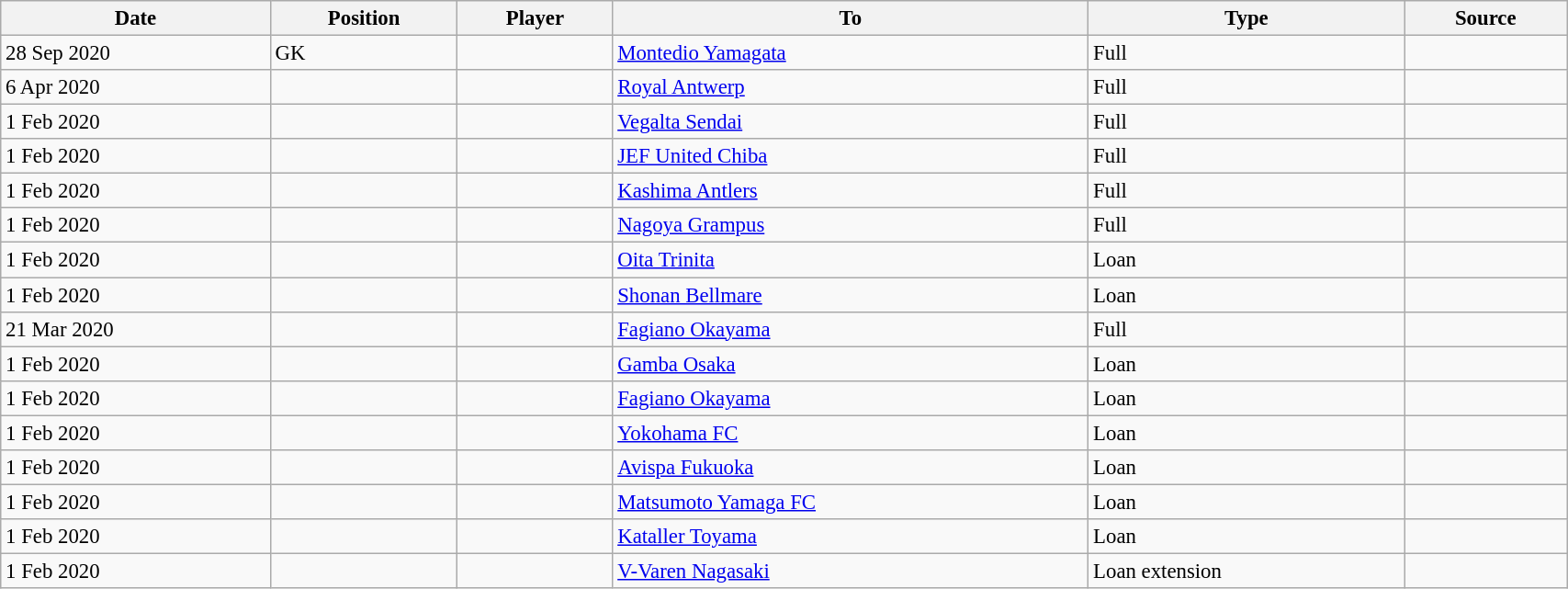<table class="wikitable sortable" style="width:90%; text-align:center; font-size:95%; text-align:left;">
<tr>
<th>Date</th>
<th>Position</th>
<th>Player</th>
<th>To</th>
<th>Type</th>
<th>Source</th>
</tr>
<tr>
<td>28 Sep 2020</td>
<td>GK</td>
<td></td>
<td> <a href='#'>Montedio Yamagata</a></td>
<td>Full</td>
<td></td>
</tr>
<tr>
<td>6 Apr 2020</td>
<td></td>
<td></td>
<td> <a href='#'>Royal Antwerp</a></td>
<td>Full</td>
<td></td>
</tr>
<tr>
<td>1 Feb 2020</td>
<td></td>
<td></td>
<td> <a href='#'>Vegalta Sendai</a></td>
<td>Full</td>
<td></td>
</tr>
<tr>
<td>1 Feb 2020</td>
<td></td>
<td></td>
<td> <a href='#'>JEF United Chiba</a></td>
<td>Full</td>
<td></td>
</tr>
<tr>
<td>1 Feb 2020</td>
<td></td>
<td></td>
<td> <a href='#'>Kashima Antlers</a></td>
<td>Full</td>
<td></td>
</tr>
<tr>
<td>1 Feb 2020</td>
<td></td>
<td></td>
<td> <a href='#'>Nagoya Grampus</a></td>
<td>Full</td>
<td></td>
</tr>
<tr>
<td>1 Feb 2020</td>
<td></td>
<td></td>
<td> <a href='#'>Oita Trinita</a></td>
<td>Loan</td>
<td></td>
</tr>
<tr>
<td>1 Feb 2020</td>
<td></td>
<td></td>
<td> <a href='#'>Shonan Bellmare</a></td>
<td>Loan</td>
<td></td>
</tr>
<tr>
<td>21 Mar 2020</td>
<td></td>
<td></td>
<td> <a href='#'>Fagiano Okayama</a></td>
<td>Full</td>
<td></td>
</tr>
<tr>
<td>1 Feb 2020</td>
<td></td>
<td></td>
<td> <a href='#'>Gamba Osaka</a></td>
<td>Loan</td>
<td></td>
</tr>
<tr>
<td>1 Feb 2020</td>
<td></td>
<td></td>
<td> <a href='#'>Fagiano Okayama</a></td>
<td>Loan</td>
<td></td>
</tr>
<tr>
<td>1 Feb 2020</td>
<td></td>
<td></td>
<td> <a href='#'>Yokohama FC</a></td>
<td>Loan</td>
<td></td>
</tr>
<tr>
<td>1 Feb 2020</td>
<td></td>
<td></td>
<td> <a href='#'>Avispa Fukuoka</a></td>
<td>Loan</td>
<td></td>
</tr>
<tr>
<td>1 Feb 2020</td>
<td></td>
<td></td>
<td> <a href='#'>Matsumoto Yamaga FC</a></td>
<td>Loan</td>
<td></td>
</tr>
<tr>
<td>1 Feb 2020</td>
<td></td>
<td></td>
<td> <a href='#'>Kataller Toyama</a></td>
<td>Loan</td>
<td></td>
</tr>
<tr>
<td>1 Feb 2020</td>
<td></td>
<td></td>
<td> <a href='#'>V-Varen Nagasaki</a></td>
<td>Loan extension</td>
<td></td>
</tr>
</table>
